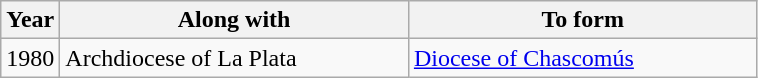<table class="wikitable">
<tr>
<th>Year</th>
<th width="225">Along with</th>
<th width="225">To form</th>
</tr>
<tr valign="top">
<td>1980</td>
<td>Archdiocese of La Plata</td>
<td><a href='#'>Diocese of Chascomús</a></td>
</tr>
</table>
